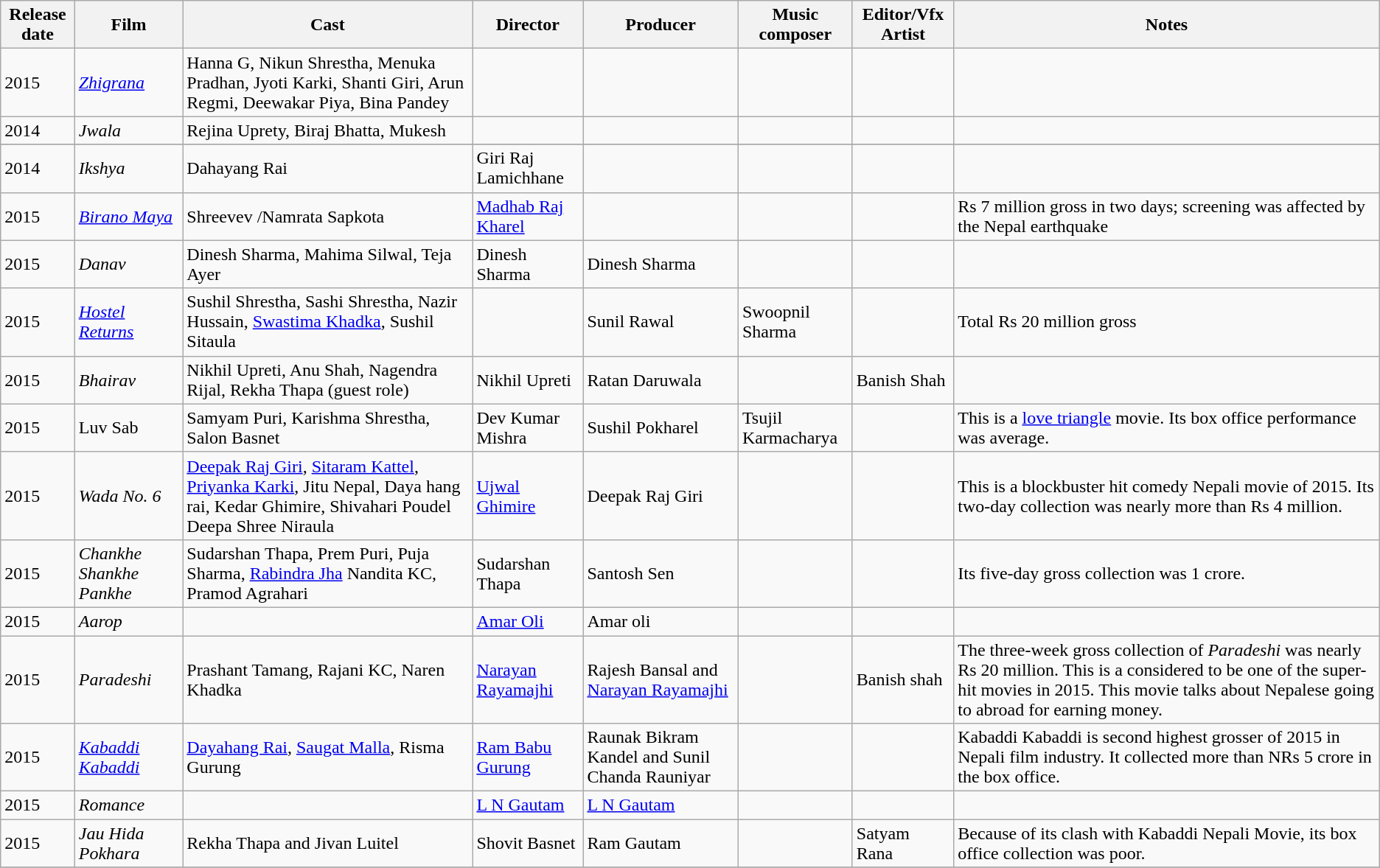<table class="wikitable sortable">
<tr>
<th>Release date</th>
<th>Film</th>
<th>Cast</th>
<th>Director</th>
<th>Producer</th>
<th>Music composer</th>
<th>Editor/Vfx Artist</th>
<th><strong>Notes</strong></th>
</tr>
<tr>
<td>2015</td>
<td><em><a href='#'>Zhigrana</a></em></td>
<td>Hanna G, Nikun Shrestha, Menuka Pradhan, Jyoti Karki, Shanti Giri, Arun Regmi, Deewakar Piya, Bina Pandey</td>
<td></td>
<td></td>
<td></td>
<td></td>
<td></td>
</tr>
<tr>
<td>2014</td>
<td><em>Jwala</em></td>
<td>Rejina Uprety, Biraj Bhatta, Mukesh</td>
<td></td>
<td></td>
<td></td>
<td></td>
<td></td>
</tr>
<tr>
</tr>
<tr>
<td>2014</td>
<td><em>Ikshya</em></td>
<td>Dahayang Rai</td>
<td>Giri Raj Lamichhane</td>
<td></td>
<td></td>
<td></td>
<td></td>
</tr>
<tr>
<td>2015</td>
<td><em><a href='#'>Birano Maya</a></em></td>
<td>Shreevev /Namrata Sapkota</td>
<td><a href='#'>Madhab Raj Kharel</a></td>
<td></td>
<td></td>
<td></td>
<td>Rs 7 million gross in two days; screening was affected by the Nepal earthquake</td>
</tr>
<tr>
<td>2015</td>
<td><em>Danav</em></td>
<td>Dinesh Sharma, Mahima Silwal, Teja Ayer</td>
<td>Dinesh Sharma</td>
<td>Dinesh Sharma</td>
<td></td>
<td></td>
<td></td>
</tr>
<tr>
<td>2015</td>
<td><em><a href='#'>Hostel Returns</a></em></td>
<td>Sushil Shrestha, Sashi Shrestha, Nazir Hussain, <a href='#'>Swastima Khadka</a>, Sushil Sitaula</td>
<td></td>
<td>Sunil Rawal</td>
<td>Swoopnil Sharma</td>
<td></td>
<td>Total Rs 20 million gross</td>
</tr>
<tr>
<td>2015</td>
<td><em>Bhairav</em></td>
<td>Nikhil Upreti, Anu Shah, Nagendra Rijal, Rekha Thapa (guest role)</td>
<td>Nikhil Upreti</td>
<td>Ratan Daruwala</td>
<td></td>
<td>Banish Shah</td>
<td></td>
</tr>
<tr>
<td>2015</td>
<td>Luv Sab</td>
<td>Samyam Puri, Karishma Shrestha, Salon Basnet</td>
<td>Dev Kumar Mishra</td>
<td>Sushil Pokharel</td>
<td>Tsujil Karmacharya</td>
<td></td>
<td>This is a <a href='#'>love triangle</a> movie. Its box office performance was average.</td>
</tr>
<tr>
<td>2015</td>
<td><em>Wada No. 6</em></td>
<td><a href='#'>Deepak Raj Giri</a>, <a href='#'>Sitaram Kattel</a>, <a href='#'>Priyanka Karki</a>, Jitu Nepal, Daya hang rai, Kedar Ghimire, Shivahari Poudel Deepa Shree Niraula</td>
<td><a href='#'>Ujwal Ghimire</a></td>
<td>Deepak Raj Giri</td>
<td></td>
<td></td>
<td>This is a blockbuster hit comedy Nepali movie of 2015. Its two-day collection was nearly more than Rs 4 million.</td>
</tr>
<tr>
<td>2015</td>
<td><em>Chankhe Shankhe Pankhe</em></td>
<td>Sudarshan Thapa, Prem Puri, Puja Sharma, <a href='#'>Rabindra Jha</a> Nandita KC, Pramod Agrahari</td>
<td>Sudarshan Thapa</td>
<td>Santosh Sen</td>
<td></td>
<td></td>
<td>Its five-day gross collection was 1 crore.</td>
</tr>
<tr>
<td>2015</td>
<td><em>Aarop</em></td>
<td></td>
<td><a href='#'>Amar Oli</a></td>
<td>Amar oli</td>
<td></td>
<td></td>
<td></td>
</tr>
<tr>
<td>2015</td>
<td><em>Paradeshi</em></td>
<td>Prashant Tamang, Rajani KC, Naren Khadka</td>
<td><a href='#'>Narayan Rayamajhi</a></td>
<td>Rajesh Bansal and <a href='#'>Narayan Rayamajhi</a></td>
<td></td>
<td>Banish shah</td>
<td>The three-week gross collection of <em>Paradeshi</em> was nearly Rs 20 million. This is a considered to be one of the super-hit movies in 2015. This movie talks about Nepalese going to abroad for earning money.</td>
</tr>
<tr>
<td>2015</td>
<td><em><a href='#'>Kabaddi Kabaddi</a></em></td>
<td><a href='#'>Dayahang Rai</a>, <a href='#'>Saugat Malla</a>, Risma Gurung</td>
<td><a href='#'>Ram Babu Gurung</a></td>
<td>Raunak Bikram Kandel and Sunil Chanda Rauniyar</td>
<td></td>
<td></td>
<td>Kabaddi Kabaddi is second highest grosser of 2015 in Nepali film industry. It collected more than NRs 5 crore in the box office.</td>
</tr>
<tr>
<td>2015</td>
<td><em>Romance</em></td>
<td></td>
<td><a href='#'>L N Gautam</a></td>
<td><a href='#'>L N Gautam</a></td>
<td></td>
<td></td>
<td></td>
</tr>
<tr>
<td>2015</td>
<td><em>Jau Hida Pokhara</em></td>
<td>Rekha Thapa and Jivan Luitel</td>
<td>Shovit Basnet</td>
<td>Ram Gautam</td>
<td></td>
<td>Satyam Rana</td>
<td>Because of its clash with Kabaddi Nepali Movie, its box office collection was poor.</td>
</tr>
<tr>
</tr>
</table>
